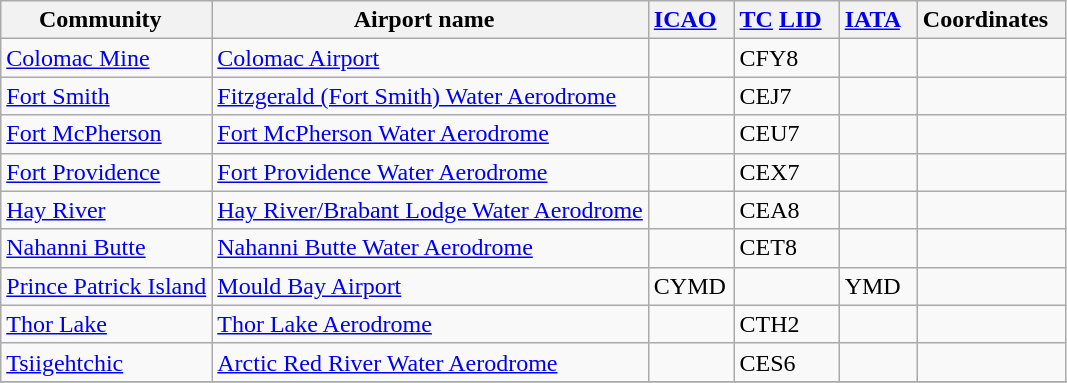<table class="wikitable sortable" style="width:auto;">
<tr>
<th width="*">Community  </th>
<th width="*">Airport name  </th>
<th width="*"><a href='#'>ICAO</a>  </th>
<th width="*"><a href='#'>TC</a> <a href='#'>LID</a>  </th>
<th width="*"><a href='#'>IATA</a>  </th>
<th width="*" class=unsortable>Coordinates  </th>
</tr>
<tr>
<td><a href='#'>Colomac Mine</a></td>
<td><a href='#'>Colomac Airport</a></td>
<td></td>
<td>CFY8</td>
<td></td>
<td></td>
</tr>
<tr>
<td><a href='#'>Fort Smith</a></td>
<td><a href='#'>Fitzgerald (Fort Smith) Water Aerodrome</a></td>
<td></td>
<td>CEJ7</td>
<td></td>
<td></td>
</tr>
<tr>
<td><a href='#'>Fort McPherson</a></td>
<td><a href='#'>Fort McPherson Water Aerodrome</a></td>
<td></td>
<td>CEU7</td>
<td></td>
<td></td>
</tr>
<tr>
<td><a href='#'>Fort Providence</a></td>
<td><a href='#'>Fort Providence Water Aerodrome</a></td>
<td></td>
<td>CEX7</td>
<td></td>
<td></td>
</tr>
<tr>
<td><a href='#'>Hay River</a></td>
<td><a href='#'>Hay River/Brabant Lodge Water Aerodrome</a></td>
<td></td>
<td>CEA8</td>
<td></td>
<td></td>
</tr>
<tr>
<td><a href='#'>Nahanni Butte</a></td>
<td><a href='#'>Nahanni Butte Water Aerodrome</a></td>
<td></td>
<td>CET8</td>
<td></td>
<td></td>
</tr>
<tr>
<td><a href='#'>Prince Patrick Island</a></td>
<td><a href='#'>Mould Bay Airport</a></td>
<td>CYMD</td>
<td></td>
<td>YMD</td>
<td></td>
</tr>
<tr>
<td><a href='#'>Thor Lake</a></td>
<td><a href='#'>Thor Lake Aerodrome</a></td>
<td></td>
<td>CTH2</td>
<td></td>
<td></td>
</tr>
<tr>
<td><a href='#'>Tsiigehtchic</a></td>
<td><a href='#'>Arctic Red River Water Aerodrome</a></td>
<td></td>
<td>CES6</td>
<td></td>
<td></td>
</tr>
<tr>
</tr>
</table>
